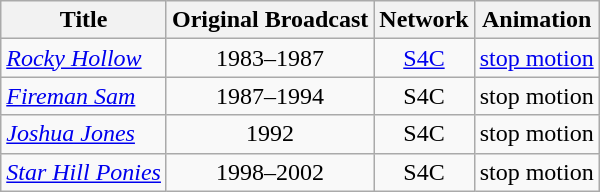<table class="wikitable sortable" border="1" style="text-align:center">
<tr>
<th scope="col">Title</th>
<th scope="col">Original Broadcast</th>
<th scope="col">Network</th>
<th scope="col">Animation</th>
</tr>
<tr>
<td style="text-align:left"><em><a href='#'>Rocky Hollow</a></em></td>
<td>1983–1987</td>
<td><a href='#'>S4C</a></td>
<td><a href='#'>stop motion</a></td>
</tr>
<tr>
<td style="text-align:left"><em><a href='#'>Fireman Sam</a></em></td>
<td>1987–1994</td>
<td>S4C</td>
<td>stop motion</td>
</tr>
<tr>
<td style="text-align:left"><em><a href='#'>Joshua Jones</a></em></td>
<td>1992</td>
<td>S4C</td>
<td>stop motion</td>
</tr>
<tr>
<td style="text-align:left"><em><a href='#'>Star Hill Ponies</a></em></td>
<td>1998–2002</td>
<td>S4C</td>
<td>stop motion</td>
</tr>
</table>
